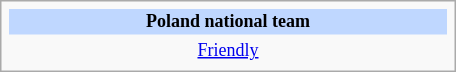<table class="infobox football" style="width: 19em; text-align: center;">
<tr>
<td colspan=3 style="font-size: 12px; background: #BFD7FF;"><strong>Poland national team</strong></td>
</tr>
<tr>
<td colspan=3 style="font-size: 12px;"><a href='#'>Friendly</a></td>
</tr>
</table>
